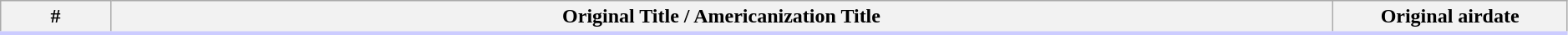<table class="wikitable" width="99%">
<tr style="border-bottom:3px solid #CCF">
<th width="7%">#</th>
<th>Original Title / Americanization Title</th>
<th width="15%">Original airdate<br>












</th>
</tr>
</table>
